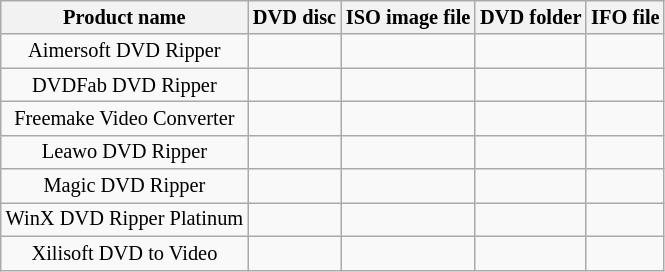<table style="font-size: 85%; text-align: center;" class="wikitable sortable">
<tr>
<th>Product name</th>
<th>DVD disc</th>
<th>ISO image file</th>
<th>DVD folder</th>
<th>IFO file</th>
</tr>
<tr>
<td>Aimersoft DVD Ripper</td>
<td></td>
<td></td>
<td></td>
<td></td>
</tr>
<tr>
<td>DVDFab DVD Ripper</td>
<td></td>
<td></td>
<td></td>
<td></td>
</tr>
<tr>
<td>Freemake Video Converter</td>
<td></td>
<td></td>
<td></td>
<td></td>
</tr>
<tr>
<td>Leawo DVD Ripper</td>
<td></td>
<td></td>
<td></td>
<td></td>
</tr>
<tr>
<td>Magic DVD Ripper</td>
<td></td>
<td></td>
<td></td>
<td></td>
</tr>
<tr>
<td>WinX DVD Ripper Platinum</td>
<td></td>
<td></td>
<td></td>
<td></td>
</tr>
<tr>
<td>Xilisoft DVD to Video</td>
<td></td>
<td></td>
<td></td>
<td></td>
</tr>
</table>
